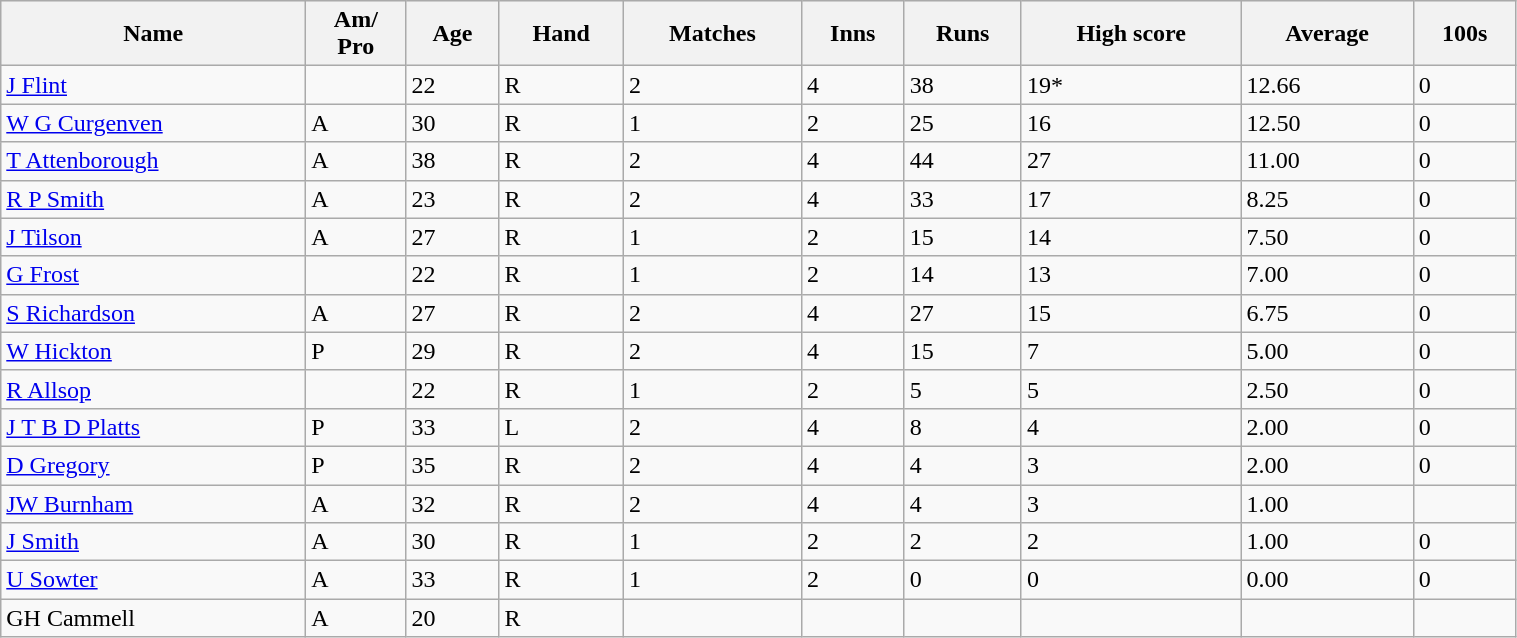<table class="wikitable sortable" width="80%">
<tr bgcolor="#efefef">
<th>Name</th>
<th>Am/<br>Pro</th>
<th>Age</th>
<th>Hand</th>
<th>Matches</th>
<th>Inns</th>
<th>Runs</th>
<th>High score</th>
<th>Average</th>
<th>100s</th>
</tr>
<tr>
<td><a href='#'>J Flint</a></td>
<td></td>
<td>22</td>
<td>R</td>
<td>2</td>
<td>4</td>
<td>38</td>
<td>19*</td>
<td>12.66</td>
<td>0</td>
</tr>
<tr>
<td><a href='#'>W G Curgenven</a></td>
<td>A</td>
<td>30</td>
<td>R</td>
<td>1</td>
<td>2</td>
<td>25</td>
<td>16</td>
<td>12.50</td>
<td>0</td>
</tr>
<tr>
<td><a href='#'>T Attenborough</a></td>
<td>A</td>
<td>38</td>
<td>R</td>
<td>2</td>
<td>4</td>
<td>44</td>
<td>27</td>
<td>11.00</td>
<td>0</td>
</tr>
<tr>
<td><a href='#'>R P Smith</a></td>
<td>A</td>
<td>23</td>
<td>R</td>
<td>2</td>
<td>4</td>
<td>33</td>
<td>17</td>
<td>8.25</td>
<td>0</td>
</tr>
<tr>
<td><a href='#'>J Tilson</a></td>
<td>A</td>
<td>27</td>
<td>R</td>
<td>1</td>
<td>2</td>
<td>15</td>
<td>14</td>
<td>7.50</td>
<td>0</td>
</tr>
<tr>
<td><a href='#'>G Frost</a></td>
<td></td>
<td>22</td>
<td>R</td>
<td>1</td>
<td>2</td>
<td>14</td>
<td>13</td>
<td>7.00</td>
<td>0</td>
</tr>
<tr>
<td><a href='#'>S Richardson</a></td>
<td>A</td>
<td>27</td>
<td>R</td>
<td>2</td>
<td>4</td>
<td>27</td>
<td>15</td>
<td>6.75</td>
<td>0</td>
</tr>
<tr>
<td><a href='#'>W Hickton</a></td>
<td>P</td>
<td>29</td>
<td>R</td>
<td>2</td>
<td>4</td>
<td>15</td>
<td>7</td>
<td>5.00</td>
<td>0</td>
</tr>
<tr>
<td><a href='#'>R Allsop</a></td>
<td></td>
<td>22</td>
<td>R</td>
<td>1</td>
<td>2</td>
<td>5</td>
<td>5</td>
<td>2.50</td>
<td>0</td>
</tr>
<tr>
<td><a href='#'>J T B D Platts</a></td>
<td>P</td>
<td>33</td>
<td>L</td>
<td>2</td>
<td>4</td>
<td>8</td>
<td>4</td>
<td>2.00</td>
<td>0</td>
</tr>
<tr>
<td><a href='#'>D Gregory</a></td>
<td>P</td>
<td>35</td>
<td>R</td>
<td>2</td>
<td>4</td>
<td>4</td>
<td>3</td>
<td>2.00</td>
<td>0</td>
</tr>
<tr>
<td><a href='#'>JW Burnham</a></td>
<td>A</td>
<td>32</td>
<td>R</td>
<td>2</td>
<td>4</td>
<td>4</td>
<td>3</td>
<td>1.00</td>
<td></td>
</tr>
<tr>
<td><a href='#'>J Smith</a></td>
<td>A</td>
<td>30</td>
<td>R</td>
<td>1</td>
<td>2</td>
<td>2</td>
<td>2</td>
<td>1.00</td>
<td>0</td>
</tr>
<tr>
<td><a href='#'>U Sowter</a></td>
<td>A</td>
<td>33</td>
<td>R</td>
<td>1</td>
<td>2</td>
<td>0</td>
<td>0</td>
<td>0.00</td>
<td>0</td>
</tr>
<tr>
<td>GH Cammell</td>
<td>A</td>
<td>20</td>
<td>R</td>
<td></td>
<td></td>
<td></td>
<td></td>
<td></td>
<td></td>
</tr>
</table>
